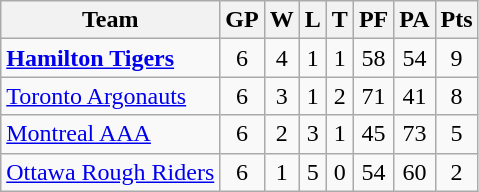<table class="wikitable">
<tr>
<th>Team</th>
<th>GP</th>
<th>W</th>
<th>L</th>
<th>T</th>
<th>PF</th>
<th>PA</th>
<th>Pts</th>
</tr>
<tr align="center">
<td align="left"><strong><a href='#'>Hamilton Tigers</a></strong></td>
<td>6</td>
<td>4</td>
<td>1</td>
<td>1</td>
<td>58</td>
<td>54</td>
<td>9</td>
</tr>
<tr align="center">
<td align="left"><a href='#'>Toronto Argonauts</a></td>
<td>6</td>
<td>3</td>
<td>1</td>
<td>2</td>
<td>71</td>
<td>41</td>
<td>8</td>
</tr>
<tr align="center">
<td align="left"><a href='#'>Montreal AAA</a></td>
<td>6</td>
<td>2</td>
<td>3</td>
<td>1</td>
<td>45</td>
<td>73</td>
<td>5</td>
</tr>
<tr align="center">
<td align="left"><a href='#'>Ottawa Rough Riders</a></td>
<td>6</td>
<td>1</td>
<td>5</td>
<td>0</td>
<td>54</td>
<td>60</td>
<td>2</td>
</tr>
</table>
